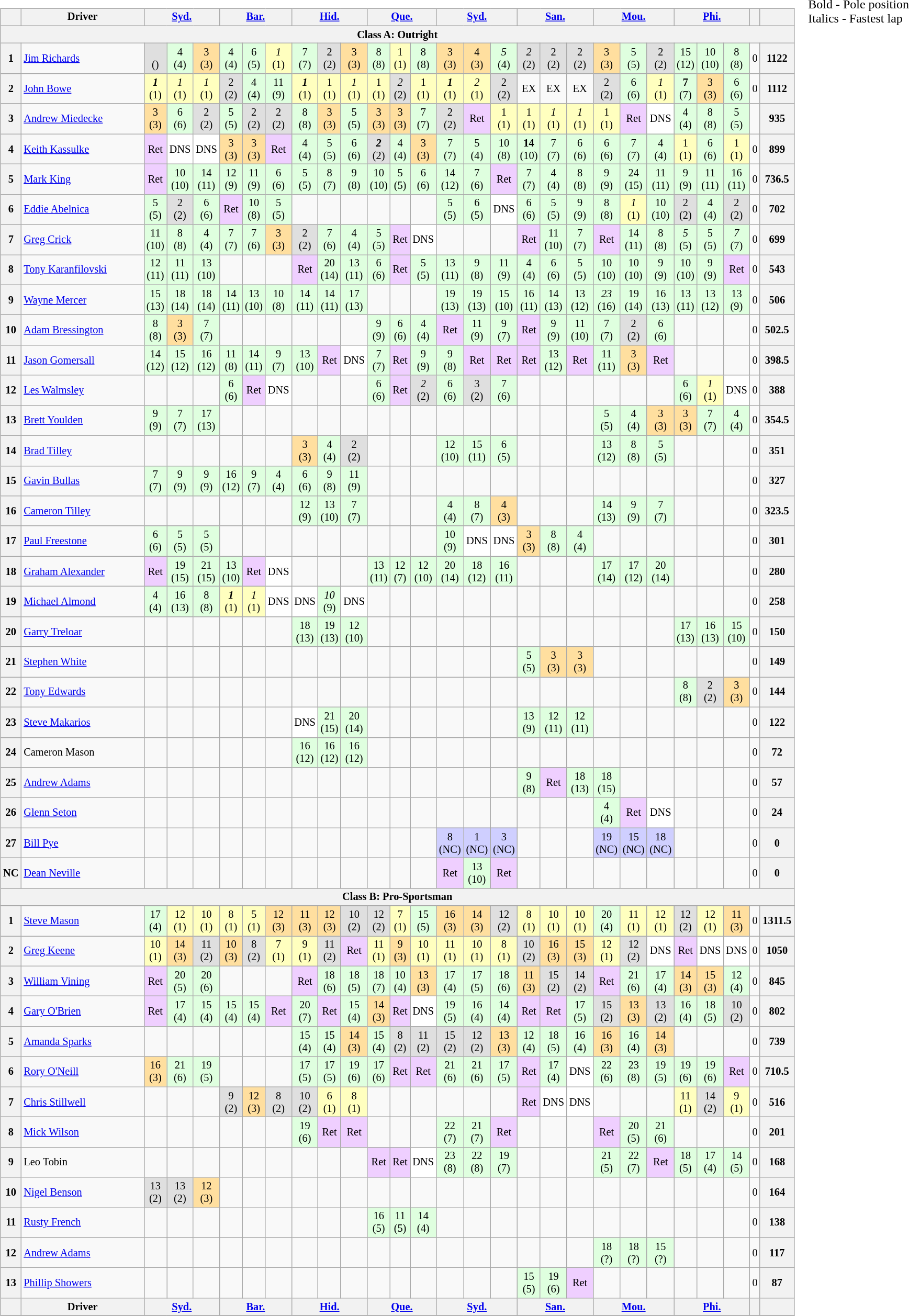<table>
<tr>
<td><br><table class="wikitable" style="font-size:85%; text-align:center">
<tr style="background:#f9f9f9; vertical-align:top;">
<th valign="middle"> </th>
<th valign="middle" width="150">Driver</th>
<th width=63px colspan=3><a href='#'>Syd.</a><br></th>
<th width=63px colspan=3><a href='#'>Bar.</a><br></th>
<th width=63px colspan=3><a href='#'>Hid.</a><br></th>
<th width=63px colspan=3><a href='#'>Que.</a><br></th>
<th width=63px colspan=3><a href='#'>Syd.</a><br></th>
<th width=63px colspan=3><a href='#'>San.</a><br></th>
<th width=63px colspan=3><a href='#'>Mou.</a><br></th>
<th width=63px colspan=3><a href='#'>Phi.</a><br></th>
<th valign="middle"> </th>
<th valign="middle"> </th>
</tr>
<tr>
<th colspan="28">Class A: Outright</th>
</tr>
<tr>
<th>1</th>
<td align="left"> <a href='#'>Jim Richards</a></td>
<td style="background:#dfdfdf;"><br>()</td>
<td style="background:#dfffdf;">4<br>(4)</td>
<td style="background:#ffdf9f;">3<br>(3)</td>
<td style="background:#dfffdf;">4<br>(4)</td>
<td style="background:#dfffdf;">6<br>(5)</td>
<td style="background:#ffffbf;"><em>1</em><br>(1)</td>
<td style="background:#dfffdf;">7<br>(7)</td>
<td style="background:#dfdfdf;">2<br>(2)</td>
<td style="background:#ffdf9f;">3<br>(3)</td>
<td style="background:#dfffdf;">8<br>(8)</td>
<td style="background:#ffffbf;">1<br>(1)</td>
<td style="background:#dfffdf;">8<br>(8)</td>
<td style="background:#ffdf9f;">3<br>(3)</td>
<td style="background:#ffdf9f;">4<br>(3)</td>
<td style="background:#dfffdf;"><em>5</em><br>(4)</td>
<td style="background:#dfdfdf;"><em>2</em><br>(2)</td>
<td style="background:#dfdfdf;">2<br>(2)</td>
<td style="background:#dfdfdf;">2<br>(2)</td>
<td style="background:#ffdf9f;">3<br>(3)</td>
<td style="background:#dfffdf;">5<br>(5)</td>
<td style="background:#dfdfdf;">2<br>(2)</td>
<td style="background:#dfffdf;">15<br>(12)</td>
<td style="background:#dfffdf;">10<br>(10)</td>
<td style="background:#dfffdf;">8<br>(8)</td>
<td>0</td>
<th>1122</th>
</tr>
<tr>
<th>2</th>
<td align="left"> <a href='#'>John Bowe</a></td>
<td style="background:#ffffbf;"><strong><em>1</em></strong><br>(1)</td>
<td style="background:#ffffbf;"><em>1</em><br>(1)</td>
<td style="background:#ffffbf;"><em>1</em><br>(1)</td>
<td style="background:#dfdfdf;">2<br>(2)</td>
<td style="background:#dfffdf;">4<br>(4)</td>
<td style="background:#dfffdf;">11<br>(9)</td>
<td style="background:#ffffbf;"><strong><em>1</em></strong><br>(1)</td>
<td style="background:#ffffbf;">1<br>(1)</td>
<td style="background:#ffffbf;"><em>1</em><br>(1)</td>
<td style="background:#ffffbf;">1<br>(1)</td>
<td style="background:#dfdfdf;"><em>2</em><br>(2)</td>
<td style="background:#ffffbf;">1<br>(1)</td>
<td style="background:#ffffbf;"><strong><em>1</em></strong><br>(1)</td>
<td style="background:#ffffbf;"><em>2</em><br>(1)</td>
<td style="background:#dfdfdf;">2<br>(2)</td>
<td>EX</td>
<td>EX</td>
<td>EX</td>
<td style="background:#dfdfdf;">2<br>(2)</td>
<td style="background:#dfffdf;">6<br>(6)</td>
<td style="background:#ffffbf;"><em>1</em><br>(1)</td>
<td style="background:#dfffdf;"><strong>7</strong><br>(7)</td>
<td style="background:#ffdf9f;">3<br>(3)</td>
<td style="background:#dfffdf;">6<br>(6)</td>
<td>0</td>
<th>1112</th>
</tr>
<tr>
<th>3</th>
<td align="left"> <a href='#'>Andrew Miedecke</a></td>
<td style="background:#ffdf9f;">3<br>(3)</td>
<td style="background:#dfffdf;">6<br>(6)</td>
<td style="background:#dfdfdf;">2<br>(2)</td>
<td style="background:#dfffdf;">5<br>(5)</td>
<td style="background:#dfdfdf;">2<br>(2)</td>
<td style="background:#dfdfdf;">2<br>(2)</td>
<td style="background:#dfffdf;">8<br>(8)</td>
<td style="background:#ffdf9f;">3<br>(3)</td>
<td style="background:#dfffdf;">5<br>(5)</td>
<td style="background:#ffdf9f;">3<br>(3)</td>
<td style="background:#ffdf9f;">3<br>(3)</td>
<td style="background:#dfffdf;">7<br>(7)</td>
<td style="background:#dfdfdf;">2<br>(2)</td>
<td style="background:#efcfff;">Ret</td>
<td style="background:#ffffbf;">1<br>(1)</td>
<td style="background:#ffffbf;">1<br>(1)</td>
<td style="background:#ffffbf;"><em>1</em><br>(1)</td>
<td style="background:#ffffbf;"><em>1</em><br>(1)</td>
<td style="background:#ffffbf;">1<br>(1)</td>
<td style="background:#efcfff;">Ret</td>
<td style="background:#ffffff;">DNS</td>
<td style="background:#dfffdf;">4<br>(4)</td>
<td style="background:#dfffdf;">8<br>(8)</td>
<td style="background:#dfffdf;">5<br>(5)</td>
<td></td>
<th>935</th>
</tr>
<tr>
<th>4</th>
<td align="left"> <a href='#'>Keith Kassulke</a></td>
<td style="background:#efcfff;">Ret</td>
<td style="background:#ffffff;">DNS</td>
<td style="background:#ffffff;">DNS</td>
<td style="background:#ffdf9f;">3<br>(3)</td>
<td style="background:#ffdf9f;">3<br>(3)</td>
<td style="background:#efcfff;">Ret</td>
<td style="background:#dfffdf;">4<br>(4)</td>
<td style="background:#dfffdf;">5<br>(5)</td>
<td style="background:#dfffdf;">6<br>(6)</td>
<td style="background:#dfdfdf;"><strong><em>2</em></strong><br>(2)</td>
<td style="background:#dfffdf;">4<br>(4)</td>
<td style="background:#ffdf9f;">3<br>(3)</td>
<td style="background:#dfffdf;">7<br>(7)</td>
<td style="background:#dfffdf;">5<br>(4)</td>
<td style="background:#dfffdf;">10<br>(8)</td>
<td style="background:#dfffdf;"><strong>14</strong><br>(10)</td>
<td style="background:#dfffdf;">7<br>(7)</td>
<td style="background:#dfffdf;">6<br>(6)</td>
<td style="background:#dfffdf;">6<br>(6)</td>
<td style="background:#dfffdf;">7<br>(7)</td>
<td style="background:#dfffdf;">4<br>(4)</td>
<td style="background:#ffffbf;">1<br>(1)</td>
<td style="background:#dfffdf;">6<br>(6)</td>
<td style="background:#ffffbf;">1<br>(1)</td>
<td>0</td>
<th>899</th>
</tr>
<tr>
<th>5</th>
<td align="left"> <a href='#'>Mark King</a></td>
<td style="background:#efcfff;">Ret</td>
<td style="background:#dfffdf;">10<br>(10)</td>
<td style="background:#dfffdf;">14<br>(11)</td>
<td style="background:#dfffdf;">12<br>(9)</td>
<td style="background:#dfffdf;">11<br>(9)</td>
<td style="background:#dfffdf;">6<br>(6)</td>
<td style="background:#dfffdf;">5<br>(5)</td>
<td style="background:#dfffdf;">8<br>(7)</td>
<td style="background:#dfffdf;">9<br>(8)</td>
<td style="background:#dfffdf;">10<br>(10)</td>
<td style="background:#dfffdf;">5<br>(5)</td>
<td style="background:#dfffdf;">6<br>(6)</td>
<td style="background:#dfffdf;">14<br>(12)</td>
<td style="background:#dfffdf;">7<br>(6)</td>
<td style="background:#efcfff;">Ret</td>
<td style="background:#dfffdf;">7<br>(7)</td>
<td style="background:#dfffdf;">4<br>(4)</td>
<td style="background:#dfffdf;">8<br>(8)</td>
<td style="background:#dfffdf;">9<br>(9)</td>
<td style="background:#dfffdf;">24<br>(15)</td>
<td style="background:#dfffdf;">11<br>(11)</td>
<td style="background:#dfffdf;">9<br>(9)</td>
<td style="background:#dfffdf;">11<br>(11)</td>
<td style="background:#dfffdf;">16<br>(11)</td>
<td>0</td>
<th>736.5</th>
</tr>
<tr>
<th>6</th>
<td align="left"> <a href='#'>Eddie Abelnica</a></td>
<td style="background:#dfffdf;">5<br>(5)</td>
<td style="background:#dfdfdf;">2<br>(2)</td>
<td style="background:#dfffdf;">6<br>(6)</td>
<td style="background:#efcfff;">Ret</td>
<td style="background:#dfffdf;">10<br>(8)</td>
<td style="background:#dfffdf;">5<br>(5)</td>
<td></td>
<td></td>
<td></td>
<td></td>
<td></td>
<td></td>
<td style="background:#dfffdf;">5<br>(5)</td>
<td style="background:#dfffdf;">6<br>(5)</td>
<td style="background:#ffffff;">DNS</td>
<td style="background:#dfffdf;">6<br>(6)</td>
<td style="background:#dfffdf;">5<br>(5)</td>
<td style="background:#dfffdf;">9<br>(9)</td>
<td style="background:#dfffdf;">8<br>(8)</td>
<td style="background:#ffffbf;"><em>1</em><br>(1)</td>
<td style="background:#dfffdf;">10<br>(10)</td>
<td style="background:#dfdfdf;">2<br>(2)</td>
<td style="background:#dfffdf;">4<br>(4)</td>
<td style="background:#dfdfdf;">2<br>(2)</td>
<td>0</td>
<th>702</th>
</tr>
<tr>
<th>7</th>
<td align="left"> <a href='#'>Greg Crick</a></td>
<td style="background:#dfffdf;">11<br>(10)</td>
<td style="background:#dfffdf;">8<br>(8)</td>
<td style="background:#dfffdf;">4<br>(4)</td>
<td style="background:#dfffdf;">7<br>(7)</td>
<td style="background:#dfffdf;">7<br>(6)</td>
<td style="background:#ffdf9f;">3<br>(3)</td>
<td style="background:#dfdfdf;">2<br>(2)</td>
<td style="background:#dfffdf;">7<br>(6)</td>
<td style="background:#dfffdf;">4<br>(4)</td>
<td style="background:#dfffdf;">5<br>(5)</td>
<td style="background:#efcfff;">Ret</td>
<td style="background:#ffffff;">DNS</td>
<td></td>
<td></td>
<td></td>
<td style="background:#efcfff;">Ret</td>
<td style="background:#dfffdf;">11<br>(10)</td>
<td style="background:#dfffdf;">7<br>(7)</td>
<td style="background:#efcfff;">Ret</td>
<td style="background:#dfffdf;">14<br>(11)</td>
<td style="background:#dfffdf;">8<br>(8)</td>
<td style="background:#dfffdf;"><em>5</em><br>(5)</td>
<td style="background:#dfffdf;">5<br>(5)</td>
<td style="background:#dfffdf;"><em>7</em><br>(7)</td>
<td>0</td>
<th>699</th>
</tr>
<tr>
<th>8</th>
<td align="left"> <a href='#'>Tony Karanfilovski</a></td>
<td style="background:#dfffdf;">12<br>(11)</td>
<td style="background:#dfffdf;">11<br>(11)</td>
<td style="background:#dfffdf;">13<br>(10)</td>
<td></td>
<td></td>
<td></td>
<td style="background:#efcfff;">Ret</td>
<td style="background:#dfffdf;">20<br>(14)</td>
<td style="background:#dfffdf;">13<br>(11)</td>
<td style="background:#dfffdf;">6<br>(6)</td>
<td style="background:#efcfff;">Ret</td>
<td style="background:#dfffdf;">5<br>(5)</td>
<td style="background:#dfffdf;">13<br>(11)</td>
<td style="background:#dfffdf;">9<br>(8)</td>
<td style="background:#dfffdf;">11<br>(9)</td>
<td style="background:#dfffdf;">4<br>(4)</td>
<td style="background:#dfffdf;">6<br>(6)</td>
<td style="background:#dfffdf;">5<br>(5)</td>
<td style="background:#dfffdf;">10<br>(10)</td>
<td style="background:#dfffdf;">10<br>(10)</td>
<td style="background:#dfffdf;">9<br>(9)</td>
<td style="background:#dfffdf;">10<br>(10)</td>
<td style="background:#dfffdf;">9<br>(9)</td>
<td style="background:#efcfff;">Ret</td>
<td>0</td>
<th>543</th>
</tr>
<tr>
<th>9</th>
<td align="left"> <a href='#'>Wayne Mercer</a></td>
<td style="background:#dfffdf;">15<br>(13)</td>
<td style="background:#dfffdf;">18<br>(14)</td>
<td style="background:#dfffdf;">18<br>(14)</td>
<td style="background:#dfffdf;">14<br>(11)</td>
<td style="background:#dfffdf;">13<br>(10)</td>
<td style="background:#dfffdf;">10<br>(8)</td>
<td style="background:#dfffdf;">14<br>(11)</td>
<td style="background:#dfffdf;">14<br>(11)</td>
<td style="background:#dfffdf;">17<br>(13)</td>
<td></td>
<td></td>
<td></td>
<td style="background:#dfffdf;">19<br>(13)</td>
<td style="background:#dfffdf;">19<br>(13)</td>
<td style="background:#dfffdf;">15<br>(10)</td>
<td style="background:#dfffdf;">16<br>(11)</td>
<td style="background:#dfffdf;">14<br>(13)</td>
<td style="background:#dfffdf;">13<br>(12)</td>
<td style="background:#dfffdf;"><em>23</em><br>(16)</td>
<td style="background:#dfffdf;">19<br>(14)</td>
<td style="background:#dfffdf;">16<br>(13)</td>
<td style="background:#dfffdf;">13<br>(11)</td>
<td style="background:#dfffdf;">13<br>(12)</td>
<td style="background:#dfffdf;">13<br>(9)</td>
<td>0</td>
<th>506</th>
</tr>
<tr>
<th>10</th>
<td align="left"> <a href='#'>Adam Bressington</a></td>
<td style="background:#dfffdf;">8<br>(8)</td>
<td style="background:#ffdf9f;">3<br>(3)</td>
<td style="background:#dfffdf;">7<br>(7)</td>
<td></td>
<td></td>
<td></td>
<td></td>
<td></td>
<td></td>
<td style="background:#dfffdf;">9<br>(9)</td>
<td style="background:#dfffdf;">6<br>(6)</td>
<td style="background:#dfffdf;">4<br>(4)</td>
<td style="background:#efcfff;">Ret</td>
<td style="background:#dfffdf;">11<br>(9)</td>
<td style="background:#dfffdf;">9<br>(7)</td>
<td style="background:#efcfff;">Ret</td>
<td style="background:#dfffdf;">9<br>(9)</td>
<td style="background:#dfffdf;">11<br>(10)</td>
<td style="background:#dfffdf;">7<br>(7)</td>
<td style="background:#dfdfdf;">2<br>(2)</td>
<td style="background:#dfffdf;">6<br>(6)</td>
<td></td>
<td></td>
<td></td>
<td>0</td>
<th>502.5</th>
</tr>
<tr>
<th>11</th>
<td align="left"> <a href='#'>Jason Gomersall</a></td>
<td style="background:#dfffdf;">14<br>(12)</td>
<td style="background:#dfffdf;">15<br>(12)</td>
<td style="background:#dfffdf;">16<br>(12)</td>
<td style="background:#dfffdf;">11<br>(8)</td>
<td style="background:#dfffdf;">14<br>(11)</td>
<td style="background:#dfffdf;">9<br>(7)</td>
<td style="background:#dfffdf;">13<br>(10)</td>
<td style="background:#efcfff;">Ret</td>
<td style="background:#ffffff;">DNS</td>
<td style="background:#dfffdf;">7<br>(7)</td>
<td style="background:#efcfff;">Ret</td>
<td style="background:#dfffdf;">9<br>(9)</td>
<td style="background:#dfffdf;">9<br>(8)</td>
<td style="background:#efcfff;">Ret</td>
<td style="background:#efcfff;">Ret</td>
<td style="background:#efcfff;">Ret</td>
<td style="background:#dfffdf;">13<br>(12)</td>
<td style="background:#efcfff;">Ret</td>
<td style="background:#dfffdf;">11<br>(11)</td>
<td style="background:#ffdf9f;">3<br>(3)</td>
<td style="background:#efcfff;">Ret</td>
<td></td>
<td></td>
<td></td>
<td>0</td>
<th>398.5</th>
</tr>
<tr>
<th>12</th>
<td align="left"> <a href='#'>Les Walmsley</a></td>
<td></td>
<td></td>
<td></td>
<td style="background:#dfffdf;">6<br>(6)</td>
<td style="background:#efcfff;">Ret</td>
<td style="background:#ffffff;">DNS</td>
<td></td>
<td></td>
<td></td>
<td style="background:#dfffdf;">6<br>(6)</td>
<td style="background:#efcfff;">Ret</td>
<td style="background:#dfdfdf;"><em>2</em><br>(2)</td>
<td style="background:#dfffdf;">6<br>(6)</td>
<td style="background:#dfdfdf;">3<br>(2)</td>
<td style="background:#dfffdf;">7<br>(6)</td>
<td></td>
<td></td>
<td></td>
<td></td>
<td></td>
<td></td>
<td style="background:#dfffdf;">6<br>(6)</td>
<td style="background:#ffffbf;"><em>1</em><br>(1)</td>
<td style="background:#ffffff;">DNS</td>
<td>0</td>
<th>388</th>
</tr>
<tr>
<th>13</th>
<td align="left"> <a href='#'>Brett Youlden</a></td>
<td style="background:#dfffdf;">9<br>(9)</td>
<td style="background:#dfffdf;">7<br>(7)</td>
<td style="background:#dfffdf;">17<br>(13)</td>
<td></td>
<td></td>
<td></td>
<td></td>
<td></td>
<td></td>
<td></td>
<td></td>
<td></td>
<td></td>
<td></td>
<td></td>
<td></td>
<td></td>
<td></td>
<td style="background:#dfffdf;">5<br>(5)</td>
<td style="background:#dfffdf;">4<br>(4)</td>
<td style="background:#ffdf9f;">3<br>(3)</td>
<td style="background:#ffdf9f;">3<br>(3)</td>
<td style="background:#dfffdf;">7<br>(7)</td>
<td style="background:#dfffdf;">4<br>(4)</td>
<td>0</td>
<th>354.5</th>
</tr>
<tr>
<th>14</th>
<td align="left"> <a href='#'>Brad Tilley</a></td>
<td></td>
<td></td>
<td></td>
<td></td>
<td></td>
<td></td>
<td style="background:#ffdf9f;">3<br>(3)</td>
<td style="background:#dfffdf;">4<br>(4)</td>
<td style="background:#dfdfdf;">2<br>(2)</td>
<td></td>
<td></td>
<td></td>
<td style="background:#dfffdf;">12<br>(10)</td>
<td style="background:#dfffdf;">15<br>(11)</td>
<td style="background:#dfffdf;">6<br>(5)</td>
<td></td>
<td></td>
<td></td>
<td style="background:#dfffdf;">13<br>(12)</td>
<td style="background:#dfffdf;">8<br>(8)</td>
<td style="background:#dfffdf;">5<br>(5)</td>
<td></td>
<td></td>
<td></td>
<td>0</td>
<th>351</th>
</tr>
<tr>
<th>15</th>
<td align="left"> <a href='#'>Gavin Bullas</a></td>
<td style="background:#dfffdf;">7<br>(7)</td>
<td style="background:#dfffdf;">9<br>(9)</td>
<td style="background:#dfffdf;">9<br>(9)</td>
<td style="background:#dfffdf;">16<br>(12)</td>
<td style="background:#dfffdf;">9<br>(7)</td>
<td style="background:#dfffdf;">4<br>(4)</td>
<td style="background:#dfffdf;">6<br>(6)</td>
<td style="background:#dfffdf;">9<br>(8)</td>
<td style="background:#dfffdf;">11<br>(9)</td>
<td></td>
<td></td>
<td></td>
<td></td>
<td></td>
<td></td>
<td></td>
<td></td>
<td></td>
<td></td>
<td></td>
<td></td>
<td></td>
<td></td>
<td></td>
<td>0</td>
<th>327</th>
</tr>
<tr>
<th>16</th>
<td align="left"> <a href='#'>Cameron Tilley</a></td>
<td></td>
<td></td>
<td></td>
<td></td>
<td></td>
<td></td>
<td style="background:#dfffdf;">12<br>(9)</td>
<td style="background:#dfffdf;">13<br>(10)</td>
<td style="background:#dfffdf;">7<br>(7)</td>
<td></td>
<td></td>
<td></td>
<td style="background:#dfffdf;">4<br>(4)</td>
<td style="background:#dfffdf;">8<br>(7)</td>
<td style="background:#ffdf9f;">4<br>(3)</td>
<td></td>
<td></td>
<td></td>
<td style="background:#dfffdf;">14<br>(13)</td>
<td style="background:#dfffdf;">9<br>(9)</td>
<td style="background:#dfffdf;">7<br>(7)</td>
<td></td>
<td></td>
<td></td>
<td>0</td>
<th>323.5</th>
</tr>
<tr>
<th>17</th>
<td align="left"> <a href='#'>Paul Freestone</a></td>
<td style="background:#dfffdf;">6<br>(6)</td>
<td style="background:#dfffdf;">5<br>(5)</td>
<td style="background:#dfffdf;">5<br>(5)</td>
<td></td>
<td></td>
<td></td>
<td></td>
<td></td>
<td></td>
<td></td>
<td></td>
<td></td>
<td style="background:#dfffdf;">10<br>(9)</td>
<td style="background:#ffffff;">DNS</td>
<td style="background:#ffffff;">DNS</td>
<td style="background:#ffdf9f;">3<br>(3)</td>
<td style="background:#dfffdf;">8<br>(8)</td>
<td style="background:#dfffdf;">4<br>(4)</td>
<td></td>
<td></td>
<td></td>
<td></td>
<td></td>
<td></td>
<td>0</td>
<th>301</th>
</tr>
<tr>
<th>18</th>
<td align="left"> <a href='#'>Graham Alexander</a></td>
<td style="background:#efcfff;">Ret</td>
<td style="background:#dfffdf;">19<br>(15)</td>
<td style="background:#dfffdf;">21<br>(15)</td>
<td style="background:#dfffdf;">13<br>(10)</td>
<td style="background:#efcfff;">Ret</td>
<td style="background:#ffffff;">DNS</td>
<td></td>
<td></td>
<td></td>
<td style="background:#dfffdf;">13<br>(11)</td>
<td style="background:#dfffdf;">12<br>(7)</td>
<td style="background:#dfffdf;">12<br>(10)</td>
<td style="background:#dfffdf;">20<br>(14)</td>
<td style="background:#dfffdf;">18<br>(12)</td>
<td style="background:#dfffdf;">16<br>(11)</td>
<td></td>
<td></td>
<td></td>
<td style="background:#dfffdf;">17<br>(14)</td>
<td style="background:#dfffdf;">17<br>(12)</td>
<td style="background:#dfffdf;">20<br>(14)</td>
<td></td>
<td></td>
<td></td>
<td>0</td>
<th>280</th>
</tr>
<tr>
<th>19</th>
<td align="left"> <a href='#'>Michael Almond</a></td>
<td style="background:#dfffdf;">4<br>(4)</td>
<td style="background:#dfffdf;">16<br>(13)</td>
<td style="background:#dfffdf;">8<br>(8)</td>
<td style="background:#ffffbf;"><strong><em>1</em></strong><br>(1)</td>
<td style="background:#ffffbf;"><em>1</em><br>(1)</td>
<td style="background:#ffffff;">DNS</td>
<td style="background:#ffffff;">DNS</td>
<td style="background:#dfffdf;"><em>10</em><br>(9)</td>
<td style="background:#ffffff;">DNS</td>
<td></td>
<td></td>
<td></td>
<td></td>
<td></td>
<td></td>
<td></td>
<td></td>
<td></td>
<td></td>
<td></td>
<td></td>
<td></td>
<td></td>
<td></td>
<td>0</td>
<th>258</th>
</tr>
<tr>
<th>20</th>
<td align="left"> <a href='#'>Garry Treloar</a></td>
<td></td>
<td></td>
<td></td>
<td></td>
<td></td>
<td></td>
<td style="background:#dfffdf;">18<br>(13)</td>
<td style="background:#dfffdf;">19<br>(13)</td>
<td style="background:#dfffdf;">12<br>(10)</td>
<td></td>
<td></td>
<td></td>
<td></td>
<td></td>
<td></td>
<td></td>
<td></td>
<td></td>
<td></td>
<td></td>
<td></td>
<td style="background:#dfffdf;">17<br>(13)</td>
<td style="background:#dfffdf;">16<br>(13)</td>
<td style="background:#dfffdf;">15<br>(10)</td>
<td>0</td>
<th>150</th>
</tr>
<tr>
<th>21</th>
<td align="left"> <a href='#'>Stephen White</a></td>
<td></td>
<td></td>
<td></td>
<td></td>
<td></td>
<td></td>
<td></td>
<td></td>
<td></td>
<td></td>
<td></td>
<td></td>
<td></td>
<td></td>
<td></td>
<td style="background:#dfffdf;">5<br>(5)</td>
<td style="background:#ffdf9f;">3<br>(3)</td>
<td style="background:#ffdf9f;">3<br>(3)</td>
<td></td>
<td></td>
<td></td>
<td></td>
<td></td>
<td></td>
<td>0</td>
<th>149</th>
</tr>
<tr>
<th>22</th>
<td align="left"> <a href='#'>Tony Edwards</a></td>
<td></td>
<td></td>
<td></td>
<td></td>
<td></td>
<td></td>
<td></td>
<td></td>
<td></td>
<td></td>
<td></td>
<td></td>
<td></td>
<td></td>
<td></td>
<td></td>
<td></td>
<td></td>
<td></td>
<td></td>
<td></td>
<td style="background:#dfffdf;">8<br>(8)</td>
<td style="background:#dfdfdf;">2<br>(2)</td>
<td style="background:#ffdf9f;">3<br>(3)</td>
<td>0</td>
<th>144</th>
</tr>
<tr>
<th>23</th>
<td align="left"> <a href='#'>Steve Makarios</a></td>
<td></td>
<td></td>
<td></td>
<td></td>
<td></td>
<td></td>
<td style="background:#ffffff;">DNS</td>
<td style="background:#dfffdf;">21<br>(15)</td>
<td style="background:#dfffdf;">20<br>(14)</td>
<td></td>
<td></td>
<td></td>
<td></td>
<td></td>
<td></td>
<td style="background:#dfffdf;">13<br>(9)</td>
<td style="background:#dfffdf;">12<br>(11)</td>
<td style="background:#dfffdf;">12<br>(11)</td>
<td></td>
<td></td>
<td></td>
<td></td>
<td></td>
<td></td>
<td>0</td>
<th>122</th>
</tr>
<tr>
<th>24</th>
<td align="left"> Cameron Mason</td>
<td></td>
<td></td>
<td></td>
<td></td>
<td></td>
<td></td>
<td style="background:#dfffdf;">16<br>(12)</td>
<td style="background:#dfffdf;">16<br>(12)</td>
<td style="background:#dfffdf;">16<br>(12)</td>
<td></td>
<td></td>
<td></td>
<td></td>
<td></td>
<td></td>
<td></td>
<td></td>
<td></td>
<td></td>
<td></td>
<td></td>
<td></td>
<td></td>
<td></td>
<td>0</td>
<th>72</th>
</tr>
<tr>
<th>25</th>
<td align="left"> <a href='#'>Andrew Adams</a></td>
<td></td>
<td></td>
<td></td>
<td></td>
<td></td>
<td></td>
<td></td>
<td></td>
<td></td>
<td></td>
<td></td>
<td></td>
<td></td>
<td></td>
<td></td>
<td style="background:#dfffdf;">9<br>(8)</td>
<td style="background:#efcfff;">Ret</td>
<td style="background:#dfffdf;">18<br>(13)</td>
<td style="background:#dfffdf;">18<br>(15)</td>
<td></td>
<td></td>
<td></td>
<td></td>
<td></td>
<td>0</td>
<th>57</th>
</tr>
<tr>
<th>26</th>
<td align="left"> <a href='#'>Glenn Seton</a></td>
<td></td>
<td></td>
<td></td>
<td></td>
<td></td>
<td></td>
<td></td>
<td></td>
<td></td>
<td></td>
<td></td>
<td></td>
<td></td>
<td></td>
<td></td>
<td></td>
<td></td>
<td></td>
<td style="background:#dfffdf;">4<br>(4)</td>
<td style="background:#efcfff;">Ret</td>
<td style="background:#ffffff;">DNS</td>
<td></td>
<td></td>
<td></td>
<td>0</td>
<th>24</th>
</tr>
<tr>
<th>27</th>
<td align="left"> <a href='#'>Bill Pye</a></td>
<td></td>
<td></td>
<td></td>
<td></td>
<td></td>
<td></td>
<td></td>
<td></td>
<td></td>
<td></td>
<td></td>
<td></td>
<td style="background:#cfcfff;">8<br>(NC)</td>
<td style="background:#cfcfff;">1<br>(NC)</td>
<td style="background:#cfcfff;">3<br>(NC)</td>
<td></td>
<td></td>
<td></td>
<td style="background:#cfcfff;">19<br>(NC)</td>
<td style="background:#cfcfff;">15<br>(NC)</td>
<td style="background:#cfcfff;">18<br>(NC)</td>
<td></td>
<td></td>
<td></td>
<td>0</td>
<th>0</th>
</tr>
<tr>
<th>NC</th>
<td align="left"> <a href='#'>Dean Neville</a></td>
<td></td>
<td></td>
<td></td>
<td></td>
<td></td>
<td></td>
<td></td>
<td></td>
<td></td>
<td></td>
<td></td>
<td></td>
<td style="background:#efcfff;">Ret</td>
<td style="background:#dfffdf;">13<br>(10)</td>
<td style="background:#efcfff;">Ret</td>
<td></td>
<td></td>
<td></td>
<td></td>
<td></td>
<td></td>
<td></td>
<td></td>
<td></td>
<td>0</td>
<th>0</th>
</tr>
<tr>
<th colspan="28">Class B: Pro-Sportsman</th>
</tr>
<tr>
</tr>
<tr>
<th>1</th>
<td align="left"> <a href='#'>Steve Mason</a></td>
<td style="background:#dfffdf;">17<br>(4)</td>
<td style="background:#ffffbf;">12<br>(1)</td>
<td style="background:#ffffbf;">10<br>(1)</td>
<td style="background:#ffffbf;">8<br>(1)</td>
<td style="background:#ffffbf;">5<br>(1)</td>
<td style="background:#ffdf9f;">12<br>(3)</td>
<td style="background:#ffdf9f;">11<br>(3)</td>
<td style="background:#ffdf9f;">12<br>(3)</td>
<td style="background:#dfdfdf;">10<br>(2)</td>
<td style="background:#dfdfdf;">12<br>(2)</td>
<td style="background:#ffffbf;">7<br>(1)</td>
<td style="background:#dfffdf;">15<br>(5)</td>
<td style="background:#ffdf9f;">16<br>(3)</td>
<td style="background:#ffdf9f;">14<br>(3)</td>
<td style="background:#dfdfdf;">12<br>(2)</td>
<td style="background:#ffffbf;">8<br>(1)</td>
<td style="background:#ffffbf;">10<br>(1)</td>
<td style="background:#ffffbf;">10<br>(1)</td>
<td style="background:#dfffdf;">20<br>(4)</td>
<td style="background:#ffffbf;">11<br>(1)</td>
<td style="background:#ffffbf;">12<br>(1)</td>
<td style="background:#dfdfdf;">12<br>(2)</td>
<td style="background:#ffffbf;">12<br>(1)</td>
<td style="background:#ffdf9f;">11<br>(3)</td>
<td>0</td>
<th>1311.5</th>
</tr>
<tr>
<th>2</th>
<td align="left"> <a href='#'>Greg Keene</a></td>
<td style="background:#ffffbf;">10<br>(1)</td>
<td style="background:#ffdf9f;">14<br>(3)</td>
<td style="background:#dfdfdf;">11<br>(2)</td>
<td style="background:#ffdf9f;">10<br>(3)</td>
<td style="background:#dfdfdf;">8<br>(2)</td>
<td style="background:#ffffbf;">7<br>(1)</td>
<td style="background:#ffffbf;">9<br>(1)</td>
<td style="background:#dfdfdf;">11<br>(2)</td>
<td style="background:#efcfff;">Ret</td>
<td style="background:#ffffbf;">11<br>(1)</td>
<td style="background:#ffdf9f;">9<br>(3)</td>
<td style="background:#ffffbf;">10<br>(1)</td>
<td style="background:#ffffbf;">11<br>(1)</td>
<td style="background:#ffffbf;">10<br>(1)</td>
<td style="background:#ffffbf;">8<br>(1)</td>
<td style="background:#dfdfdf;">10<br>(2)</td>
<td style="background:#ffdf9f;">16<br>(3)</td>
<td style="background:#ffdf9f;">15<br>(3)</td>
<td style="background:#ffffbf;">12<br>(1)</td>
<td style="background:#dfdfdf;">12<br>(2)</td>
<td style="background:#ffffff;">DNS</td>
<td style="background:#efcfff;">Ret</td>
<td style="background:#ffffff;">DNS</td>
<td style="background:#ffffff;">DNS</td>
<td>0</td>
<th>1050</th>
</tr>
<tr>
<th>3</th>
<td align="left"> <a href='#'>William Vining</a></td>
<td style="background:#efcfff;">Ret</td>
<td style="background:#dfffdf;">20<br>(5)</td>
<td style="background:#dfffdf;">20<br>(6)</td>
<td></td>
<td></td>
<td></td>
<td style="background:#efcfff;">Ret</td>
<td style="background:#dfffdf;">18<br>(6)</td>
<td style="background:#dfffdf;">18<br>(5)</td>
<td style="background:#dfffdf;">18<br>(7)</td>
<td style="background:#dfffdf;">10<br>(4)</td>
<td style="background:#ffdf9f;">13<br>(3)</td>
<td style="background:#dfffdf;">17<br>(4)</td>
<td style="background:#dfffdf;">17<br>(5)</td>
<td style="background:#dfffdf;">18<br>(6)</td>
<td style="background:#ffdf9f;">11<br>(3)</td>
<td style="background:#dfdfdf;">15<br>(2)</td>
<td style="background:#dfdfdf;">14<br>(2)</td>
<td style="background:#efcfff;">Ret</td>
<td style="background:#dfffdf;">21<br>(6)</td>
<td style="background:#dfffdf;">17<br>(4)</td>
<td style="background:#ffdf9f;">14<br>(3)</td>
<td style="background:#ffdf9f;">15<br>(3)</td>
<td style="background:#dfffdf;">12<br>(4)</td>
<td>0</td>
<th>845</th>
</tr>
<tr>
<th>4</th>
<td align="left"> <a href='#'>Gary O'Brien</a></td>
<td style="background:#efcfff;">Ret</td>
<td style="background:#dfffdf;">17<br>(4)</td>
<td style="background:#dfffdf;">15<br>(4)</td>
<td style="background:#dfffdf;">15<br>(4)</td>
<td style="background:#dfffdf;">15<br>(4)</td>
<td style="background:#efcfff;">Ret</td>
<td style="background:#dfffdf;">20<br>(7)</td>
<td style="background:#efcfff;">Ret</td>
<td style="background:#dfffdf;">15<br>(4)</td>
<td style="background:#ffdf9f;">14<br>(3)</td>
<td style="background:#efcfff;">Ret</td>
<td style="background:#ffffff;">DNS</td>
<td style="background:#dfffdf;">19<br>(5)</td>
<td style="background:#dfffdf;">16<br>(4)</td>
<td style="background:#dfffdf;">14<br>(4)</td>
<td style="background:#efcfff;">Ret</td>
<td style="background:#efcfff;">Ret</td>
<td style="background:#dfffdf;">17<br>(5)</td>
<td style="background:#dfdfdf;">15<br>(2)</td>
<td style="background:#ffdf9f;">13<br>(3)</td>
<td style="background:#dfdfdf;">13<br>(2)</td>
<td style="background:#dfffdf;">16<br>(4)</td>
<td style="background:#dfffdf;">18<br>(5)</td>
<td style="background:#dfdfdf;">10<br>(2)</td>
<td>0</td>
<th>802</th>
</tr>
<tr>
<th>5</th>
<td align="left"> <a href='#'>Amanda Sparks</a></td>
<td></td>
<td></td>
<td></td>
<td></td>
<td></td>
<td></td>
<td style="background:#dfffdf;">15<br>(4)</td>
<td style="background:#dfffdf;">15<br>(4)</td>
<td style="background:#ffdf9f;">14<br>(3)</td>
<td style="background:#dfffdf;">15<br>(4)</td>
<td style="background:#dfdfdf;">8<br>(2)</td>
<td style="background:#dfdfdf;">11<br>(2)</td>
<td style="background:#dfdfdf;">15<br>(2)</td>
<td style="background:#dfdfdf;">12<br>(2)</td>
<td style="background:#ffdf9f;">13<br>(3)</td>
<td style="background:#dfffdf;">12<br>(4)</td>
<td style="background:#dfffdf;">18<br>(5)</td>
<td style="background:#dfffdf;">16<br>(4)</td>
<td style="background:#ffdf9f;">16<br>(3)</td>
<td style="background:#dfffdf;">16<br>(4)</td>
<td style="background:#ffdf9f;">14<br>(3)</td>
<td></td>
<td></td>
<td></td>
<td>0</td>
<th>739</th>
</tr>
<tr>
<th>6</th>
<td align="left"> <a href='#'>Rory O'Neill</a></td>
<td style="background:#ffdf9f;">16<br>(3)</td>
<td style="background:#dfffdf;">21<br>(6)</td>
<td style="background:#dfffdf;">19<br>(5)</td>
<td></td>
<td></td>
<td></td>
<td style="background:#dfffdf;">17<br>(5)</td>
<td style="background:#dfffdf;">17<br>(5)</td>
<td style="background:#dfffdf;">19<br>(6)</td>
<td style="background:#dfffdf;">17<br>(6)</td>
<td style="background:#efcfff;">Ret</td>
<td style="background:#efcfff;">Ret</td>
<td style="background:#dfffdf;">21<br>(6)</td>
<td style="background:#dfffdf;">21<br>(6)</td>
<td style="background:#dfffdf;">17<br>(5)</td>
<td style="background:#efcfff;">Ret</td>
<td style="background:#dfffdf;">17<br>(4)</td>
<td style="background:#ffffff;">DNS</td>
<td style="background:#dfffdf;">22<br>(6)</td>
<td style="background:#dfffdf;">23<br>(8)</td>
<td style="background:#dfffdf;">19<br>(5)</td>
<td style="background:#dfffdf;">19<br>(6)</td>
<td style="background:#dfffdf;">19<br>(6)</td>
<td style="background:#efcfff;">Ret</td>
<td>0</td>
<th>710.5</th>
</tr>
<tr>
<th>7</th>
<td align="left"> <a href='#'>Chris Stillwell</a></td>
<td></td>
<td></td>
<td></td>
<td style="background:#dfdfdf;">9<br>(2)</td>
<td style="background:#ffdf9f;">12<br>(3)</td>
<td style="background:#dfdfdf;">8<br>(2)</td>
<td style="background:#dfdfdf;">10<br>(2)</td>
<td style="background:#ffffbf;">6<br>(1)</td>
<td style="background:#ffffbf;">8<br>(1)</td>
<td></td>
<td></td>
<td></td>
<td></td>
<td></td>
<td></td>
<td style="background:#efcfff;">Ret</td>
<td style="background:#ffffff;">DNS</td>
<td style="background:#ffffff;">DNS</td>
<td></td>
<td></td>
<td></td>
<td style="background:#ffffbf;">11<br>(1)</td>
<td style="background:#dfdfdf;">14<br>(2)</td>
<td style="background:#ffffbf;">9<br>(1)</td>
<td>0</td>
<th>516</th>
</tr>
<tr>
<th>8</th>
<td align="left"> <a href='#'>Mick Wilson</a></td>
<td></td>
<td></td>
<td></td>
<td></td>
<td></td>
<td></td>
<td style="background:#dfffdf;">19<br>(6)</td>
<td style="background:#efcfff;">Ret</td>
<td style="background:#efcfff;">Ret</td>
<td></td>
<td></td>
<td></td>
<td style="background:#dfffdf;">22<br>(7)</td>
<td style="background:#dfffdf;">21<br>(7)</td>
<td style="background:#efcfff;">Ret</td>
<td></td>
<td></td>
<td></td>
<td style="background:#efcfff;">Ret</td>
<td style="background:#dfffdf;">20<br>(5)</td>
<td style="background:#dfffdf;">21<br>(6)</td>
<td></td>
<td></td>
<td></td>
<td>0</td>
<th>201</th>
</tr>
<tr>
<th>9</th>
<td align="left"> Leo Tobin</td>
<td></td>
<td></td>
<td></td>
<td></td>
<td></td>
<td></td>
<td></td>
<td></td>
<td></td>
<td style="background:#efcfff;">Ret</td>
<td style="background:#efcfff;">Ret</td>
<td style="background:#ffffff;">DNS</td>
<td style="background:#dfffdf;">23<br>(8)</td>
<td style="background:#dfffdf;">22<br>(8)</td>
<td style="background:#dfffdf;">19<br>(7)</td>
<td></td>
<td></td>
<td></td>
<td style="background:#dfffdf;">21<br>(5)</td>
<td style="background:#dfffdf;">22<br>(7)</td>
<td style="background:#efcfff;">Ret</td>
<td style="background:#dfffdf;">18<br>(5)</td>
<td style="background:#dfffdf;">17<br>(4)</td>
<td style="background:#dfffdf;">14<br>(5)</td>
<td>0</td>
<th>168</th>
</tr>
<tr>
<th>10</th>
<td align="left"> <a href='#'>Nigel Benson</a></td>
<td style="background:#dfdfdf;">13<br>(2)</td>
<td style="background:#dfdfdf;">13<br>(2)</td>
<td style="background:#ffdf9f;">12<br>(3)</td>
<td></td>
<td></td>
<td></td>
<td></td>
<td></td>
<td></td>
<td></td>
<td></td>
<td></td>
<td></td>
<td></td>
<td></td>
<td></td>
<td></td>
<td></td>
<td></td>
<td></td>
<td></td>
<td></td>
<td></td>
<td></td>
<td>0</td>
<th>164</th>
</tr>
<tr>
<th>11</th>
<td align="left"> <a href='#'>Rusty French</a></td>
<td></td>
<td></td>
<td></td>
<td></td>
<td></td>
<td></td>
<td></td>
<td></td>
<td></td>
<td style="background:#dfffdf;">16<br>(5)</td>
<td style="background:#dfffdf;">11<br>(5)</td>
<td style="background:#dfffdf;">14<br>(4)</td>
<td></td>
<td></td>
<td></td>
<td></td>
<td></td>
<td></td>
<td></td>
<td></td>
<td></td>
<td></td>
<td></td>
<td></td>
<td>0</td>
<th>138</th>
</tr>
<tr>
<th>12</th>
<td align="left"> <a href='#'>Andrew Adams</a></td>
<td></td>
<td></td>
<td></td>
<td></td>
<td></td>
<td></td>
<td></td>
<td></td>
<td></td>
<td></td>
<td></td>
<td></td>
<td></td>
<td></td>
<td></td>
<td></td>
<td></td>
<td></td>
<td style="background:#dfffdf;">18<br>(?)</td>
<td style="background:#dfffdf;">18<br>(?)</td>
<td style="background:#dfffdf;">15<br>(?)</td>
<td></td>
<td></td>
<td></td>
<td>0</td>
<th>117</th>
</tr>
<tr>
<th>13</th>
<td align="left"> <a href='#'>Phillip Showers</a></td>
<td></td>
<td></td>
<td></td>
<td></td>
<td></td>
<td></td>
<td></td>
<td></td>
<td></td>
<td></td>
<td></td>
<td></td>
<td></td>
<td></td>
<td></td>
<td style="background:#dfffdf;">15<br>(5)</td>
<td style="background:#dfffdf;">19<br>(6)</td>
<td style="background:#efcfff;">Ret</td>
<td></td>
<td></td>
<td></td>
<td></td>
<td></td>
<td></td>
<td>0</td>
<th>87</th>
</tr>
<tr style="background:#f9f9f9; vertical-align:top;">
<th valign="middle"></th>
<th valign="middle" width="150">Driver</th>
<th width=63px colspan=3><a href='#'>Syd.</a><br></th>
<th width=63px colspan=3><a href='#'>Bar.</a><br></th>
<th width=63px colspan=3><a href='#'>Hid.</a><br></th>
<th width=63px colspan=3><a href='#'>Que.</a><br></th>
<th width=63px colspan=3><a href='#'>Syd.</a><br></th>
<th width=63px colspan=3><a href='#'>San.</a><br></th>
<th width=63px colspan=3><a href='#'>Mou.</a><br></th>
<th width=63px colspan=3><a href='#'>Phi.</a><br></th>
<th valign="middle"></th>
<th valign="middle"></th>
</tr>
<tr>
</tr>
</table>
</td>
<td valign="top"><br>
<span>Bold - Pole position<br>
Italics - Fastest lap</span></td>
</tr>
</table>
